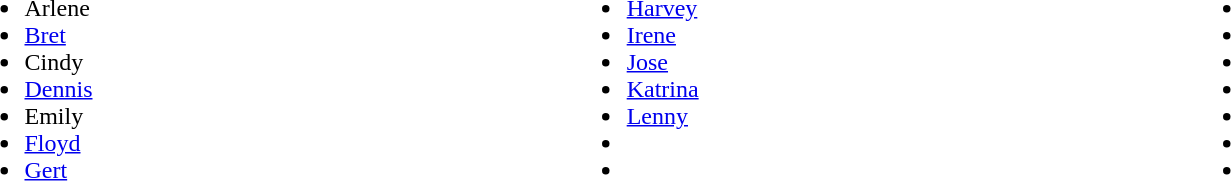<table style="width:80%;">
<tr>
<td><br><ul><li>Arlene</li><li><a href='#'>Bret</a></li><li>Cindy</li><li><a href='#'>Dennis</a></li><li>Emily</li><li><a href='#'>Floyd</a></li><li><a href='#'>Gert</a></li></ul></td>
<td><br><ul><li><a href='#'>Harvey</a></li><li><a href='#'>Irene</a></li><li><a href='#'>Jose</a></li><li><a href='#'>Katrina</a></li><li><a href='#'>Lenny</a></li><li></li><li></li></ul></td>
<td><br><ul><li></li><li></li><li></li><li></li><li></li><li></li><li></li></ul></td>
</tr>
</table>
